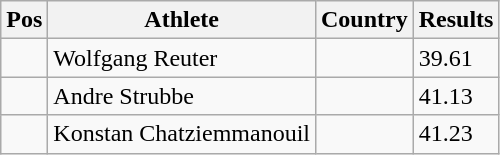<table class="wikitable">
<tr>
<th>Pos</th>
<th>Athlete</th>
<th>Country</th>
<th>Results</th>
</tr>
<tr>
<td align="center"></td>
<td>Wolfgang Reuter</td>
<td></td>
<td>39.61</td>
</tr>
<tr>
<td align="center"></td>
<td>Andre Strubbe</td>
<td></td>
<td>41.13</td>
</tr>
<tr>
<td align="center"></td>
<td>Konstan Chatziemmanouil</td>
<td></td>
<td>41.23</td>
</tr>
</table>
